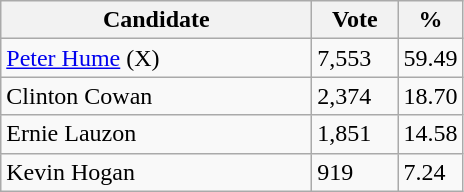<table class="wikitable">
<tr>
<th bgcolor="#DDDDFF" width="200px">Candidate</th>
<th bgcolor="#DDDDFF" width="50px">Vote</th>
<th bgcolor="#DDDDFF" width="30px">%</th>
</tr>
<tr>
<td><a href='#'>Peter Hume</a> (X)</td>
<td>7,553</td>
<td>59.49</td>
</tr>
<tr>
<td>Clinton Cowan</td>
<td>2,374</td>
<td>18.70</td>
</tr>
<tr>
<td>Ernie Lauzon</td>
<td>1,851</td>
<td>14.58</td>
</tr>
<tr>
<td>Kevin Hogan</td>
<td>919</td>
<td>7.24</td>
</tr>
</table>
